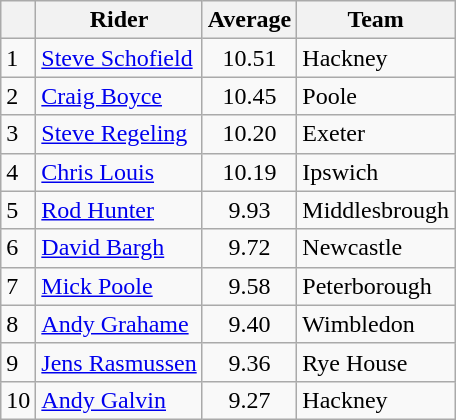<table class="wikitable" align="left">
<tr>
<th></th>
<th>Rider</th>
<th>Average</th>
<th>Team</th>
</tr>
<tr>
<td>1</td>
<td> <a href='#'>Steve Schofield</a></td>
<td align=center>10.51</td>
<td>Hackney</td>
</tr>
<tr>
<td>2</td>
<td> <a href='#'>Craig Boyce</a></td>
<td align=center>10.45</td>
<td>Poole</td>
</tr>
<tr>
<td>3</td>
<td> <a href='#'>Steve Regeling</a></td>
<td align=center>10.20</td>
<td>Exeter</td>
</tr>
<tr>
<td>4</td>
<td> <a href='#'>Chris Louis</a></td>
<td align=center>10.19</td>
<td>Ipswich</td>
</tr>
<tr>
<td>5</td>
<td> <a href='#'>Rod Hunter</a></td>
<td align=center>9.93</td>
<td>Middlesbrough</td>
</tr>
<tr>
<td>6</td>
<td> <a href='#'>David Bargh</a></td>
<td align=center>9.72</td>
<td>Newcastle</td>
</tr>
<tr>
<td>7</td>
<td> <a href='#'>Mick Poole</a></td>
<td align=center>9.58</td>
<td>Peterborough</td>
</tr>
<tr>
<td>8</td>
<td> <a href='#'>Andy Grahame</a></td>
<td align=center>9.40</td>
<td>Wimbledon</td>
</tr>
<tr>
<td>9</td>
<td> <a href='#'>Jens Rasmussen</a></td>
<td align=center>9.36</td>
<td>Rye House</td>
</tr>
<tr>
<td>10</td>
<td> <a href='#'>Andy Galvin</a></td>
<td align=center>9.27</td>
<td>Hackney</td>
</tr>
</table>
